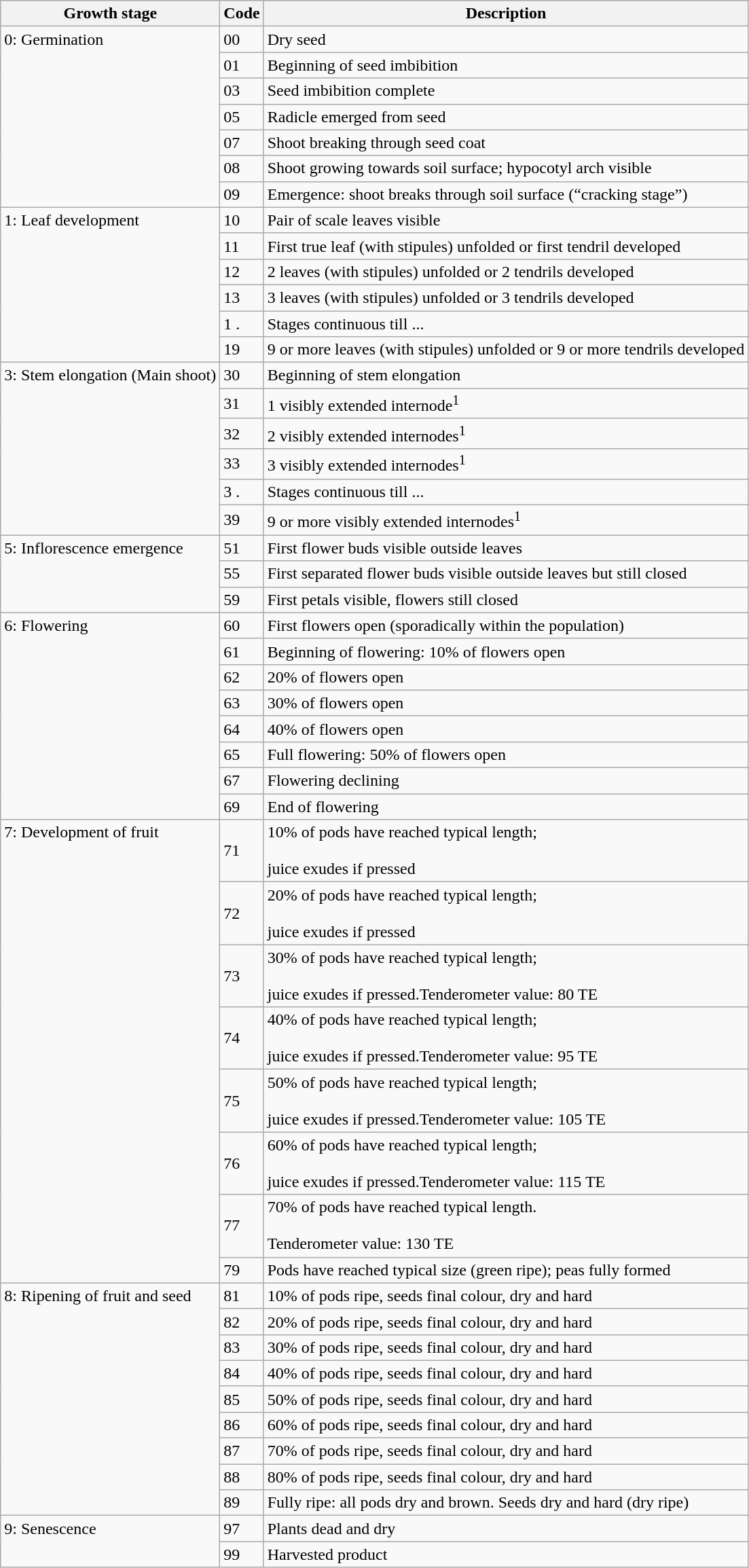<table class="wikitable" style="clear">
<tr>
<th>Growth stage</th>
<th>Code</th>
<th>Description</th>
</tr>
<tr>
<td rowspan="7" style="vertical-align:top">0: Germination</td>
<td>00</td>
<td>Dry seed</td>
</tr>
<tr>
<td>01</td>
<td>Beginning of seed imbibition</td>
</tr>
<tr>
<td>03</td>
<td>Seed imbibition complete</td>
</tr>
<tr>
<td>05</td>
<td>Radicle emerged from seed</td>
</tr>
<tr>
<td>07</td>
<td>Shoot breaking through seed coat</td>
</tr>
<tr>
<td>08</td>
<td>Shoot growing towards soil surface; hypocotyl arch visible</td>
</tr>
<tr>
<td>09</td>
<td>Emergence: shoot breaks through soil surface (“cracking stage”)</td>
</tr>
<tr>
<td rowspan="6" style="vertical-align:top">1: Leaf development</td>
<td>10</td>
<td>Pair of scale leaves visible</td>
</tr>
<tr>
<td>11</td>
<td>First true leaf (with stipules) unfolded or first tendril developed</td>
</tr>
<tr>
<td>12</td>
<td>2 leaves (with stipules) unfolded or 2 tendrils developed</td>
</tr>
<tr>
<td>13</td>
<td>3 leaves (with stipules) unfolded or 3 tendrils developed</td>
</tr>
<tr>
<td>1 .</td>
<td>Stages continuous till ...</td>
</tr>
<tr>
<td>19</td>
<td>9 or more leaves (with stipules) unfolded or 9 or more tendrils developed</td>
</tr>
<tr>
<td rowspan="6" style="vertical-align:top">3: Stem elongation (Main shoot)</td>
<td>30</td>
<td>Beginning of stem elongation</td>
</tr>
<tr>
<td>31</td>
<td>1 visibly extended internode<sup>1</sup></td>
</tr>
<tr>
<td>32</td>
<td>2 visibly extended internodes<sup>1</sup></td>
</tr>
<tr>
<td>33</td>
<td>3 visibly extended internodes<sup>1</sup></td>
</tr>
<tr>
<td>3 .</td>
<td>Stages continuous till ...</td>
</tr>
<tr>
<td>39</td>
<td>9 or more visibly extended internodes<sup>1</sup></td>
</tr>
<tr>
<td rowspan="3" style="vertical-align:top">5: Inflorescence emergence</td>
<td>51</td>
<td>First flower buds visible outside leaves</td>
</tr>
<tr>
<td>55</td>
<td>First separated flower buds visible outside leaves but still closed</td>
</tr>
<tr>
<td>59</td>
<td>First petals visible, flowers still closed</td>
</tr>
<tr>
<td rowspan="8" style="vertical-align:top">6: Flowering</td>
<td>60</td>
<td>First flowers open (sporadically within the population)</td>
</tr>
<tr>
<td>61</td>
<td>Beginning of flowering: 10% of flowers open</td>
</tr>
<tr>
<td>62</td>
<td>20% of flowers open</td>
</tr>
<tr>
<td>63</td>
<td>30% of flowers open</td>
</tr>
<tr>
<td>64</td>
<td>40% of flowers open</td>
</tr>
<tr>
<td>65</td>
<td>Full flowering: 50% of flowers open</td>
</tr>
<tr>
<td>67</td>
<td>Flowering declining</td>
</tr>
<tr>
<td>69</td>
<td>End of flowering</td>
</tr>
<tr>
<td rowspan="8" style="vertical-align:top">7: Development of fruit</td>
<td>71</td>
<td>10% of pods have reached typical length;<br><br>juice exudes if pressed</td>
</tr>
<tr>
<td>72</td>
<td>20% of pods have reached typical length;<br><br>juice exudes if pressed</td>
</tr>
<tr>
<td>73</td>
<td>30% of pods have reached typical length;<br><br>juice exudes if pressed.Tenderometer value: 80 TE</td>
</tr>
<tr>
<td>74</td>
<td>40% of pods have reached typical length;<br><br>juice exudes if pressed.Tenderometer value: 95 TE</td>
</tr>
<tr>
<td>75</td>
<td>50% of pods have reached typical length;<br><br>juice exudes if pressed.Tenderometer value: 105 TE</td>
</tr>
<tr>
<td>76</td>
<td>60% of pods have reached typical length;<br><br>juice exudes if pressed.Tenderometer value: 115 TE</td>
</tr>
<tr>
<td>77</td>
<td>70% of pods have reached typical length.<br><br>Tenderometer value: 130 TE</td>
</tr>
<tr>
<td>79</td>
<td>Pods have reached typical size (green ripe); peas fully formed</td>
</tr>
<tr>
<td rowspan="9" style="vertical-align:top">8: Ripening of fruit and seed</td>
<td>81</td>
<td>10% of pods ripe, seeds final colour, dry and hard</td>
</tr>
<tr>
<td>82</td>
<td>20% of pods ripe, seeds final colour, dry and hard</td>
</tr>
<tr>
<td>83</td>
<td>30% of pods ripe, seeds final colour, dry and hard</td>
</tr>
<tr>
<td>84</td>
<td>40% of pods ripe, seeds final colour, dry and hard</td>
</tr>
<tr>
<td>85</td>
<td>50% of pods ripe, seeds final colour, dry and hard</td>
</tr>
<tr>
<td>86</td>
<td>60% of pods ripe, seeds final colour, dry and hard</td>
</tr>
<tr>
<td>87</td>
<td>70% of pods ripe, seeds final colour, dry and hard</td>
</tr>
<tr>
<td>88</td>
<td>80% of pods ripe, seeds final colour, dry and hard</td>
</tr>
<tr>
<td>89</td>
<td>Fully ripe: all pods dry and brown. Seeds dry and hard (dry ripe)</td>
</tr>
<tr>
<td rowspan="2" style="vertical-align:top">9: Senescence</td>
<td>97</td>
<td>Plants dead and dry</td>
</tr>
<tr>
<td>99</td>
<td>Harvested product</td>
</tr>
</table>
